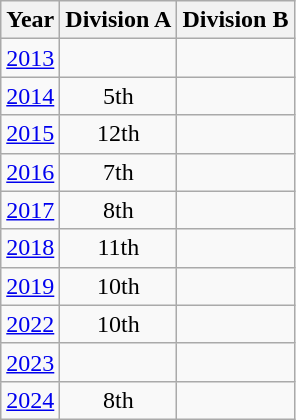<table class="wikitable" style="text-align:center">
<tr>
<th>Year</th>
<th>Division A</th>
<th>Division B</th>
</tr>
<tr>
<td><a href='#'>2013</a></td>
<td></td>
<td></td>
</tr>
<tr>
<td><a href='#'>2014</a></td>
<td>5th</td>
<td></td>
</tr>
<tr>
<td><a href='#'>2015</a></td>
<td>12th</td>
<td></td>
</tr>
<tr>
<td><a href='#'>2016</a></td>
<td>7th</td>
<td></td>
</tr>
<tr>
<td><a href='#'>2017</a></td>
<td>8th</td>
<td></td>
</tr>
<tr>
<td><a href='#'>2018</a></td>
<td>11th</td>
<td></td>
</tr>
<tr>
<td><a href='#'>2019</a></td>
<td>10th</td>
<td></td>
</tr>
<tr>
<td><a href='#'>2022</a></td>
<td>10th</td>
<td></td>
</tr>
<tr>
<td><a href='#'>2023</a></td>
<td></td>
<td></td>
</tr>
<tr>
<td><a href='#'>2024</a></td>
<td>8th</td>
<td></td>
</tr>
</table>
